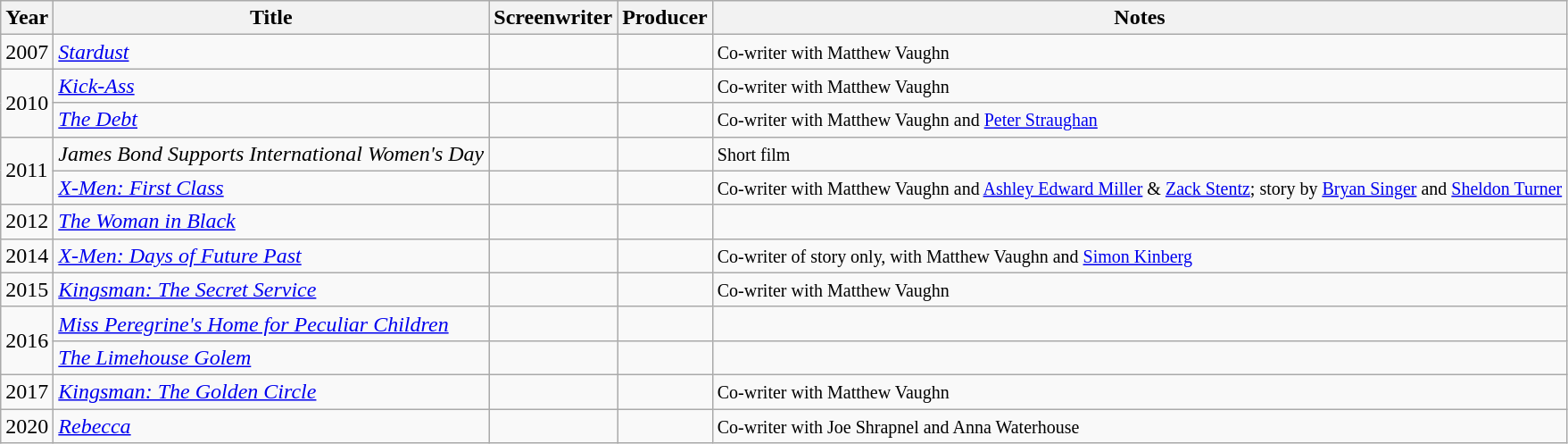<table class="wikitable">
<tr>
<th>Year</th>
<th>Title</th>
<th>Screenwriter</th>
<th>Producer</th>
<th>Notes</th>
</tr>
<tr>
<td>2007</td>
<td><em><a href='#'>Stardust</a></em></td>
<td></td>
<td></td>
<td><small> Co-writer with Matthew Vaughn</small></td>
</tr>
<tr>
<td rowspan=2>2010</td>
<td><em><a href='#'>Kick-Ass</a></em></td>
<td></td>
<td></td>
<td><small>Co-writer with Matthew Vaughn</small></td>
</tr>
<tr>
<td><em><a href='#'>The Debt</a></em></td>
<td></td>
<td></td>
<td><small>Co-writer with Matthew Vaughn and <a href='#'>Peter Straughan</a></small></td>
</tr>
<tr>
<td rowspan=2>2011</td>
<td><em>James Bond Supports International Women's Day</em></td>
<td></td>
<td></td>
<td><small>Short film</small></td>
</tr>
<tr>
<td><em><a href='#'>X-Men: First Class</a></em></td>
<td></td>
<td></td>
<td><small>Co-writer with Matthew Vaughn and <a href='#'>Ashley Edward Miller</a> & <a href='#'>Zack Stentz</a>; story by <a href='#'>Bryan Singer</a> and <a href='#'>Sheldon Turner</a></small></td>
</tr>
<tr>
<td>2012</td>
<td><em><a href='#'>The Woman in Black</a></em></td>
<td></td>
<td></td>
</tr>
<tr>
<td>2014</td>
<td><em><a href='#'>X-Men: Days of Future Past</a></em></td>
<td></td>
<td></td>
<td><small>Co-writer of story only, with Matthew Vaughn and <a href='#'>Simon Kinberg</a></small></td>
</tr>
<tr>
<td>2015</td>
<td><em><a href='#'>Kingsman: The Secret Service</a></em></td>
<td></td>
<td></td>
<td><small>Co-writer with Matthew Vaughn</small></td>
</tr>
<tr>
<td rowspan=2>2016</td>
<td><em><a href='#'>Miss Peregrine's Home for Peculiar Children</a></em></td>
<td></td>
<td></td>
<td></td>
</tr>
<tr>
<td><em><a href='#'>The Limehouse Golem</a></em></td>
<td></td>
<td></td>
<td></td>
</tr>
<tr>
<td>2017</td>
<td><em><a href='#'>Kingsman: The Golden Circle</a></em></td>
<td></td>
<td></td>
<td><small>Co-writer with Matthew Vaughn</small></td>
</tr>
<tr>
<td>2020</td>
<td><em><a href='#'>Rebecca</a></em></td>
<td></td>
<td></td>
<td><small>Co-writer with Joe Shrapnel and Anna Waterhouse</small></td>
</tr>
</table>
